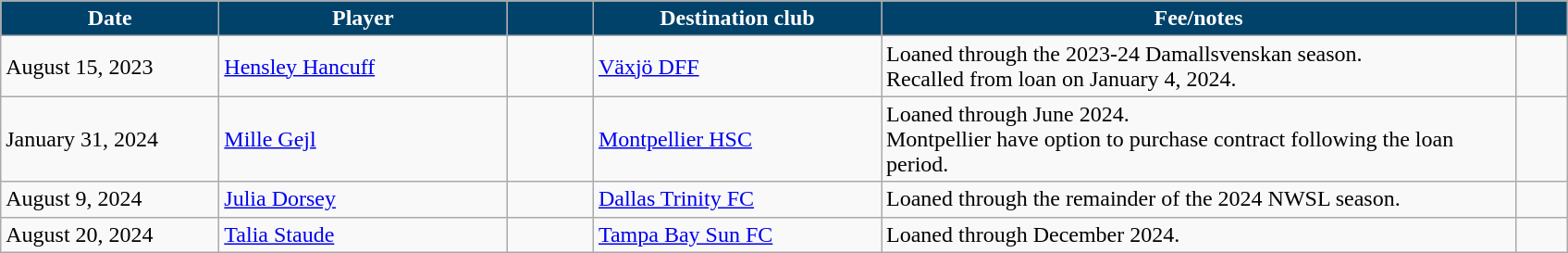<table class="wikitable sortable" style="text-align:left;">
<tr>
<th style="background:#01426A; color:#fff; width:150px;" data-sort-type="date">Date</th>
<th style="background:#01426A; color:#fff; width:200px;">Player</th>
<th style="background:#01426A; color:#fff; width:55px;"></th>
<th style="background:#01426A; color:#fff; width:200px;">Destination club</th>
<th style="background:#01426A; color:#fff; width:450px;">Fee/notes</th>
<th style="background:#01426A; color:#fff; width:30px;"></th>
</tr>
<tr>
<td>August 15, 2023</td>
<td> <a href='#'>Hensley Hancuff</a></td>
<td></td>
<td> <a href='#'>Växjö DFF</a></td>
<td>Loaned through the 2023-24 Damallsvenskan season.<br>Recalled from loan on January 4, 2024.</td>
<td></td>
</tr>
<tr>
<td>January 31, 2024</td>
<td> <a href='#'>Mille Gejl</a></td>
<td></td>
<td> <a href='#'>Montpellier HSC</a></td>
<td>Loaned through June 2024.<br>Montpellier have option to purchase contract following the loan period.</td>
<td></td>
</tr>
<tr>
<td>August 9, 2024</td>
<td> <a href='#'>Julia Dorsey</a></td>
<td align="center"></td>
<td> <a href='#'>Dallas Trinity FC</a></td>
<td>Loaned through the remainder of the 2024 NWSL season.</td>
<td></td>
</tr>
<tr>
<td>August 20, 2024</td>
<td> <a href='#'>Talia Staude</a></td>
<td></td>
<td> <a href='#'>Tampa Bay Sun FC</a></td>
<td>Loaned through December 2024.</td>
<td></td>
</tr>
</table>
